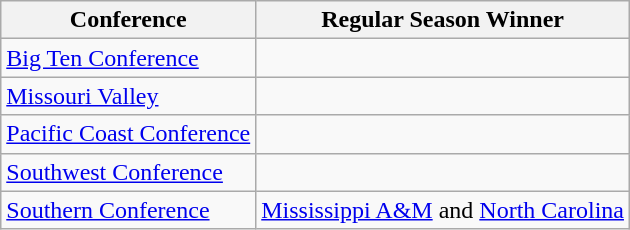<table class="wikitable">
<tr>
<th>Conference</th>
<th>Regular Season Winner</th>
</tr>
<tr>
<td><a href='#'>Big Ten Conference</a></td>
<td></td>
</tr>
<tr>
<td><a href='#'>Missouri Valley</a></td>
<td></td>
</tr>
<tr>
<td><a href='#'>Pacific Coast Conference</a></td>
<td></td>
</tr>
<tr>
<td><a href='#'>Southwest Conference</a></td>
<td></td>
</tr>
<tr>
<td><a href='#'>Southern Conference</a></td>
<td><a href='#'>Mississippi A&M</a> and <a href='#'>North Carolina</a></td>
</tr>
</table>
